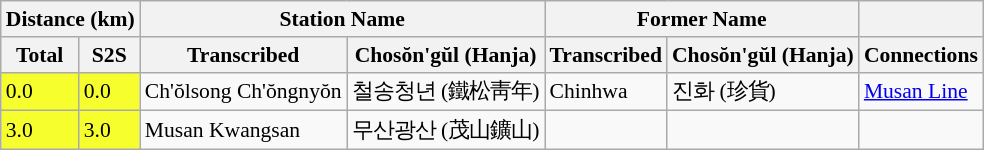<table class="wikitable" style="font-size:90%;">
<tr>
<th colspan="2">Distance (km)</th>
<th colspan="2">Station Name</th>
<th colspan="2">Former Name</th>
<th></th>
</tr>
<tr>
<th>Total</th>
<th>S2S</th>
<th>Transcribed</th>
<th>Chosŏn'gŭl (Hanja)</th>
<th>Transcribed</th>
<th>Chosŏn'gŭl (Hanja)</th>
<th>Connections</th>
</tr>
<tr>
<td bgcolor=#F7FE2E>0.0</td>
<td bgcolor=#F7FE2E>0.0</td>
<td>Ch'ŏlsong Ch'ŏngnyŏn</td>
<td>철송청년 (鐵松靑年)</td>
<td>Chinhwa</td>
<td>진화 (珍貨)</td>
<td><a href='#'>Musan Line</a></td>
</tr>
<tr>
<td bgcolor=#F7FE2E>3.0</td>
<td bgcolor=#F7FE2E>3.0</td>
<td>Musan Kwangsan</td>
<td>무산광산 (茂山鑛山)</td>
<td></td>
<td></td>
<td></td>
</tr>
</table>
